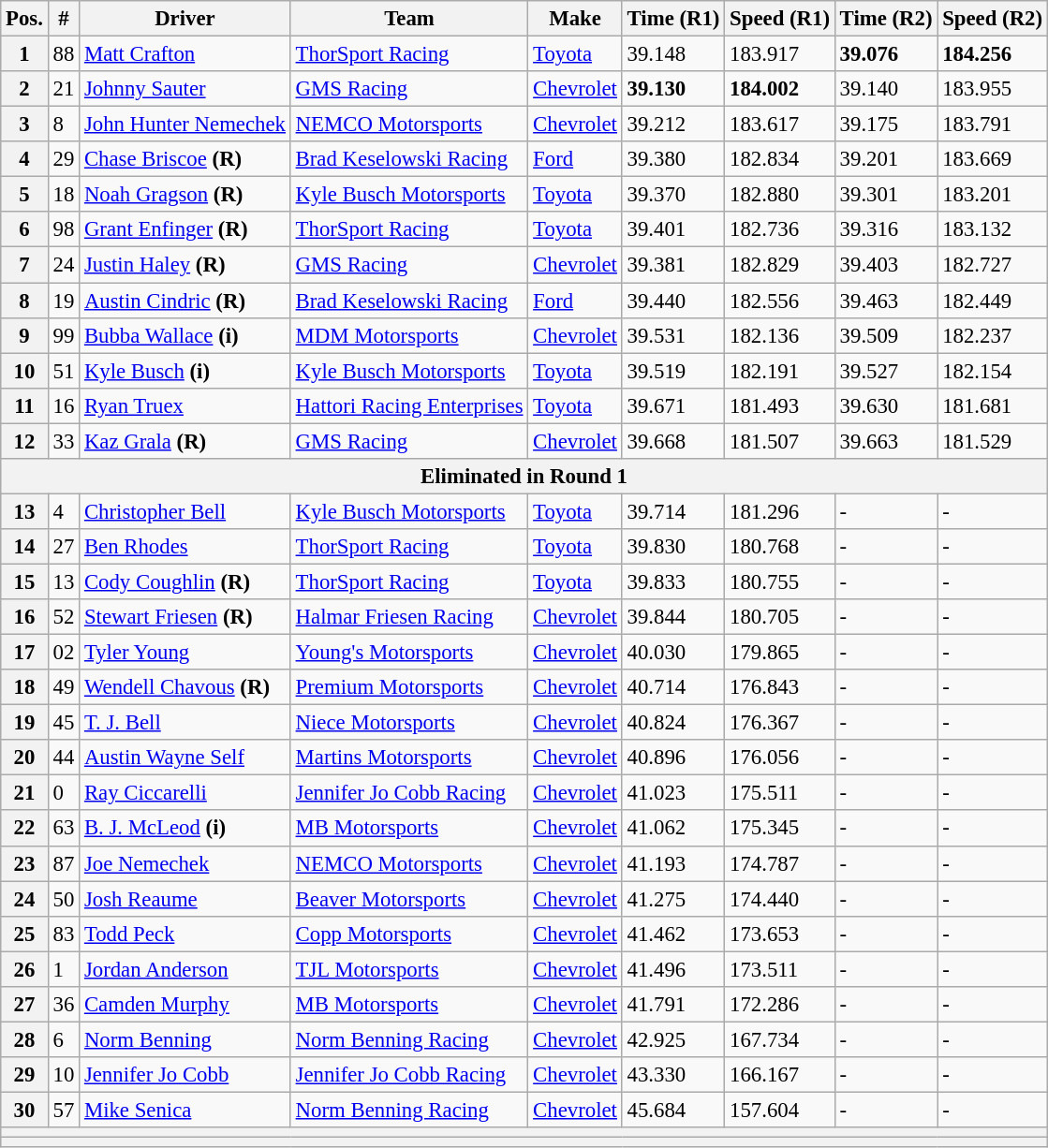<table class="wikitable" style="font-size:95%">
<tr>
<th>Pos.</th>
<th>#</th>
<th>Driver</th>
<th>Team</th>
<th>Make</th>
<th>Time (R1)</th>
<th>Speed (R1)</th>
<th>Time (R2)</th>
<th>Speed (R2)</th>
</tr>
<tr>
<th>1</th>
<td>88</td>
<td><a href='#'>Matt Crafton</a></td>
<td><a href='#'>ThorSport Racing</a></td>
<td><a href='#'>Toyota</a></td>
<td>39.148</td>
<td>183.917</td>
<td><strong>39.076</strong></td>
<td><strong>184.256</strong></td>
</tr>
<tr>
<th>2</th>
<td>21</td>
<td><a href='#'>Johnny Sauter</a></td>
<td><a href='#'>GMS Racing</a></td>
<td><a href='#'>Chevrolet</a></td>
<td><strong>39.130</strong></td>
<td><strong>184.002</strong></td>
<td>39.140</td>
<td>183.955</td>
</tr>
<tr>
<th>3</th>
<td>8</td>
<td><a href='#'>John Hunter Nemechek</a></td>
<td><a href='#'>NEMCO Motorsports</a></td>
<td><a href='#'>Chevrolet</a></td>
<td>39.212</td>
<td>183.617</td>
<td>39.175</td>
<td>183.791</td>
</tr>
<tr>
<th>4</th>
<td>29</td>
<td><a href='#'>Chase Briscoe</a> <strong>(R)</strong></td>
<td><a href='#'>Brad Keselowski Racing</a></td>
<td><a href='#'>Ford</a></td>
<td>39.380</td>
<td>182.834</td>
<td>39.201</td>
<td>183.669</td>
</tr>
<tr>
<th>5</th>
<td>18</td>
<td><a href='#'>Noah Gragson</a> <strong>(R)</strong></td>
<td><a href='#'>Kyle Busch Motorsports</a></td>
<td><a href='#'>Toyota</a></td>
<td>39.370</td>
<td>182.880</td>
<td>39.301</td>
<td>183.201</td>
</tr>
<tr>
<th>6</th>
<td>98</td>
<td><a href='#'>Grant Enfinger</a> <strong>(R)</strong></td>
<td><a href='#'>ThorSport Racing</a></td>
<td><a href='#'>Toyota</a></td>
<td>39.401</td>
<td>182.736</td>
<td>39.316</td>
<td>183.132</td>
</tr>
<tr>
<th>7</th>
<td>24</td>
<td><a href='#'>Justin Haley</a> <strong>(R)</strong></td>
<td><a href='#'>GMS Racing</a></td>
<td><a href='#'>Chevrolet</a></td>
<td>39.381</td>
<td>182.829</td>
<td>39.403</td>
<td>182.727</td>
</tr>
<tr>
<th>8</th>
<td>19</td>
<td><a href='#'>Austin Cindric</a> <strong>(R)</strong></td>
<td><a href='#'>Brad Keselowski Racing</a></td>
<td><a href='#'>Ford</a></td>
<td>39.440</td>
<td>182.556</td>
<td>39.463</td>
<td>182.449</td>
</tr>
<tr>
<th>9</th>
<td>99</td>
<td><a href='#'>Bubba Wallace</a> <strong>(i)</strong></td>
<td><a href='#'>MDM Motorsports</a></td>
<td><a href='#'>Chevrolet</a></td>
<td>39.531</td>
<td>182.136</td>
<td>39.509</td>
<td>182.237</td>
</tr>
<tr>
<th>10</th>
<td>51</td>
<td><a href='#'>Kyle Busch</a> <strong>(i)</strong></td>
<td><a href='#'>Kyle Busch Motorsports</a></td>
<td><a href='#'>Toyota</a></td>
<td>39.519</td>
<td>182.191</td>
<td>39.527</td>
<td>182.154</td>
</tr>
<tr>
<th>11</th>
<td>16</td>
<td><a href='#'>Ryan Truex</a></td>
<td><a href='#'>Hattori Racing Enterprises</a></td>
<td><a href='#'>Toyota</a></td>
<td>39.671</td>
<td>181.493</td>
<td>39.630</td>
<td>181.681</td>
</tr>
<tr>
<th>12</th>
<td>33</td>
<td><a href='#'>Kaz Grala</a> <strong>(R)</strong></td>
<td><a href='#'>GMS Racing</a></td>
<td><a href='#'>Chevrolet</a></td>
<td>39.668</td>
<td>181.507</td>
<td>39.663</td>
<td>181.529</td>
</tr>
<tr>
<th colspan="9">Eliminated in Round 1</th>
</tr>
<tr>
<th>13</th>
<td>4</td>
<td><a href='#'>Christopher Bell</a></td>
<td><a href='#'>Kyle Busch Motorsports</a></td>
<td><a href='#'>Toyota</a></td>
<td>39.714</td>
<td>181.296</td>
<td>-</td>
<td>-</td>
</tr>
<tr>
<th>14</th>
<td>27</td>
<td><a href='#'>Ben Rhodes</a></td>
<td><a href='#'>ThorSport Racing</a></td>
<td><a href='#'>Toyota</a></td>
<td>39.830</td>
<td>180.768</td>
<td>-</td>
<td>-</td>
</tr>
<tr>
<th>15</th>
<td>13</td>
<td><a href='#'>Cody Coughlin</a> <strong>(R)</strong></td>
<td><a href='#'>ThorSport Racing</a></td>
<td><a href='#'>Toyota</a></td>
<td>39.833</td>
<td>180.755</td>
<td>-</td>
<td>-</td>
</tr>
<tr>
<th>16</th>
<td>52</td>
<td><a href='#'>Stewart Friesen</a> <strong>(R)</strong></td>
<td><a href='#'>Halmar Friesen Racing</a></td>
<td><a href='#'>Chevrolet</a></td>
<td>39.844</td>
<td>180.705</td>
<td>-</td>
<td>-</td>
</tr>
<tr>
<th>17</th>
<td>02</td>
<td><a href='#'>Tyler Young</a></td>
<td><a href='#'>Young's Motorsports</a></td>
<td><a href='#'>Chevrolet</a></td>
<td>40.030</td>
<td>179.865</td>
<td>-</td>
<td>-</td>
</tr>
<tr>
<th>18</th>
<td>49</td>
<td><a href='#'>Wendell Chavous</a> <strong>(R)</strong></td>
<td><a href='#'>Premium Motorsports</a></td>
<td><a href='#'>Chevrolet</a></td>
<td>40.714</td>
<td>176.843</td>
<td>-</td>
<td>-</td>
</tr>
<tr>
<th>19</th>
<td>45</td>
<td><a href='#'>T. J. Bell</a></td>
<td><a href='#'>Niece Motorsports</a></td>
<td><a href='#'>Chevrolet</a></td>
<td>40.824</td>
<td>176.367</td>
<td>-</td>
<td>-</td>
</tr>
<tr>
<th>20</th>
<td>44</td>
<td><a href='#'>Austin Wayne Self</a></td>
<td><a href='#'>Martins Motorsports</a></td>
<td><a href='#'>Chevrolet</a></td>
<td>40.896</td>
<td>176.056</td>
<td>-</td>
<td>-</td>
</tr>
<tr>
<th>21</th>
<td>0</td>
<td><a href='#'>Ray Ciccarelli</a></td>
<td><a href='#'>Jennifer Jo Cobb Racing</a></td>
<td><a href='#'>Chevrolet</a></td>
<td>41.023</td>
<td>175.511</td>
<td>-</td>
<td>-</td>
</tr>
<tr>
<th>22</th>
<td>63</td>
<td><a href='#'>B. J. McLeod</a> <strong>(i)</strong></td>
<td><a href='#'>MB Motorsports</a></td>
<td><a href='#'>Chevrolet</a></td>
<td>41.062</td>
<td>175.345</td>
<td>-</td>
<td>-</td>
</tr>
<tr>
<th>23</th>
<td>87</td>
<td><a href='#'>Joe Nemechek</a></td>
<td><a href='#'>NEMCO Motorsports</a></td>
<td><a href='#'>Chevrolet</a></td>
<td>41.193</td>
<td>174.787</td>
<td>-</td>
<td>-</td>
</tr>
<tr>
<th>24</th>
<td>50</td>
<td><a href='#'>Josh Reaume</a></td>
<td><a href='#'>Beaver Motorsports</a></td>
<td><a href='#'>Chevrolet</a></td>
<td>41.275</td>
<td>174.440</td>
<td>-</td>
<td>-</td>
</tr>
<tr>
<th>25</th>
<td>83</td>
<td><a href='#'>Todd Peck</a></td>
<td><a href='#'>Copp Motorsports</a></td>
<td><a href='#'>Chevrolet</a></td>
<td>41.462</td>
<td>173.653</td>
<td>-</td>
<td>-</td>
</tr>
<tr>
<th>26</th>
<td>1</td>
<td><a href='#'>Jordan Anderson</a></td>
<td><a href='#'>TJL Motorsports</a></td>
<td><a href='#'>Chevrolet</a></td>
<td>41.496</td>
<td>173.511</td>
<td>-</td>
<td>-</td>
</tr>
<tr>
<th>27</th>
<td>36</td>
<td><a href='#'>Camden Murphy</a></td>
<td><a href='#'>MB Motorsports</a></td>
<td><a href='#'>Chevrolet</a></td>
<td>41.791</td>
<td>172.286</td>
<td>-</td>
<td>-</td>
</tr>
<tr>
<th>28</th>
<td>6</td>
<td><a href='#'>Norm Benning</a></td>
<td><a href='#'>Norm Benning Racing</a></td>
<td><a href='#'>Chevrolet</a></td>
<td>42.925</td>
<td>167.734</td>
<td>-</td>
<td>-</td>
</tr>
<tr>
<th>29</th>
<td>10</td>
<td><a href='#'>Jennifer Jo Cobb</a></td>
<td><a href='#'>Jennifer Jo Cobb Racing</a></td>
<td><a href='#'>Chevrolet</a></td>
<td>43.330</td>
<td>166.167</td>
<td>-</td>
<td>-</td>
</tr>
<tr>
<th>30</th>
<td>57</td>
<td><a href='#'>Mike Senica</a></td>
<td><a href='#'>Norm Benning Racing</a></td>
<td><a href='#'>Chevrolet</a></td>
<td>45.684</td>
<td>157.604</td>
<td>-</td>
<td>-</td>
</tr>
<tr>
<th colspan="9"></th>
</tr>
<tr>
<th colspan="9"></th>
</tr>
</table>
